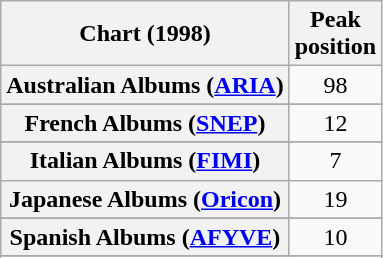<table class="wikitable sortable plainrowheaders">
<tr>
<th>Chart (1998)</th>
<th>Peak<br>position</th>
</tr>
<tr>
<th scope="row">Australian Albums (<a href='#'>ARIA</a>)</th>
<td align="center">98</td>
</tr>
<tr>
</tr>
<tr>
</tr>
<tr>
</tr>
<tr>
</tr>
<tr>
</tr>
<tr>
</tr>
<tr>
<th scope="row">French Albums (<a href='#'>SNEP</a>)</th>
<td align="center">12</td>
</tr>
<tr>
</tr>
<tr>
</tr>
<tr>
<th scope="row">Italian Albums (<a href='#'>FIMI</a>)</th>
<td style="text-align:center;">7</td>
</tr>
<tr>
<th scope="row">Japanese Albums (<a href='#'>Oricon</a>)</th>
<td align="center">19</td>
</tr>
<tr>
</tr>
<tr>
</tr>
<tr>
<th scope="row">Spanish Albums (<a href='#'>AFYVE</a>)</th>
<td align="center">10</td>
</tr>
<tr>
</tr>
<tr>
</tr>
<tr>
</tr>
<tr>
</tr>
<tr>
</tr>
</table>
